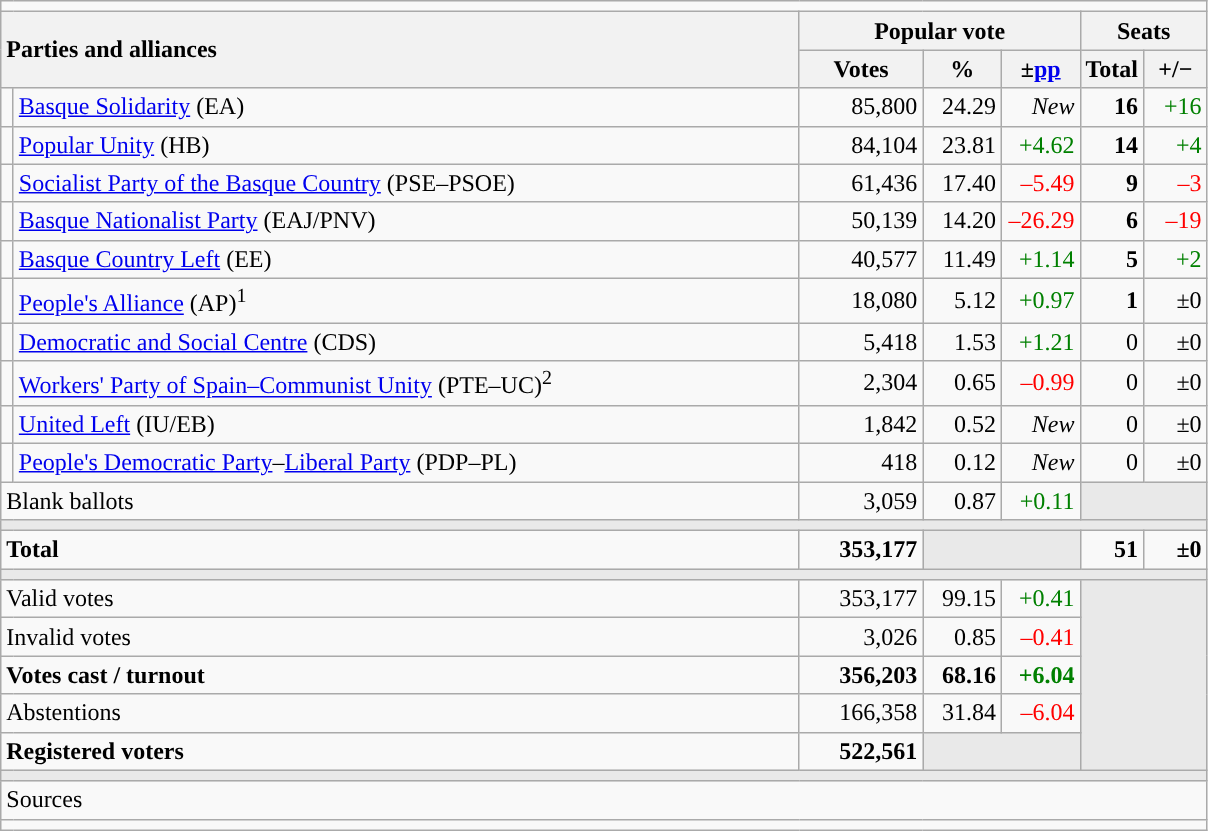<table class="wikitable" style="text-align:right;">
<tr>
<td colspan="7"></td>
</tr>
<tr>
<th style="text-align:left;" rowspan="2" colspan="2" width="525">Parties and alliances</th>
<th colspan="3">Popular vote</th>
<th colspan="2">Seats</th>
</tr>
<tr>
<th width="75">Votes</th>
<th width="45">%</th>
<th width="45">±<a href='#'>pp</a></th>
<th width="35">Total</th>
<th width="35">+/−</th>
</tr>
<tr>
<td width="1" style="color:inherit;background:"></td>
<td align="left"><a href='#'>Basque Solidarity</a> (EA)</td>
<td>85,800</td>
<td>24.29</td>
<td><em>New</em></td>
<td><strong>16</strong></td>
<td style="color:green;">+16</td>
</tr>
<tr>
<td style="color:inherit;background:"></td>
<td align="left"><a href='#'>Popular Unity</a> (HB)</td>
<td>84,104</td>
<td>23.81</td>
<td style="color:green;">+4.62</td>
<td><strong>14</strong></td>
<td style="color:green;">+4</td>
</tr>
<tr>
<td style="color:inherit;background:"></td>
<td align="left"><a href='#'>Socialist Party of the Basque Country</a> (PSE–PSOE)</td>
<td>61,436</td>
<td>17.40</td>
<td style="color:red;">–5.49</td>
<td><strong>9</strong></td>
<td style="color:red;">–3</td>
</tr>
<tr>
<td style="color:inherit;background:"></td>
<td align="left"><a href='#'>Basque Nationalist Party</a> (EAJ/PNV)</td>
<td>50,139</td>
<td>14.20</td>
<td style="color:red;">–26.29</td>
<td><strong>6</strong></td>
<td style="color:red;">–19</td>
</tr>
<tr>
<td style="color:inherit;background:"></td>
<td align="left"><a href='#'>Basque Country Left</a> (EE)</td>
<td>40,577</td>
<td>11.49</td>
<td style="color:green;">+1.14</td>
<td><strong>5</strong></td>
<td style="color:green;">+2</td>
</tr>
<tr>
<td style="color:inherit;background:"></td>
<td align="left"><a href='#'>People's Alliance</a> (AP)<sup>1</sup></td>
<td>18,080</td>
<td>5.12</td>
<td style="color:green;">+0.97</td>
<td><strong>1</strong></td>
<td>±0</td>
</tr>
<tr>
<td style="color:inherit;background:"></td>
<td align="left"><a href='#'>Democratic and Social Centre</a> (CDS)</td>
<td>5,418</td>
<td>1.53</td>
<td style="color:green;">+1.21</td>
<td>0</td>
<td>±0</td>
</tr>
<tr>
<td style="color:inherit;background:"></td>
<td align="left"><a href='#'>Workers' Party of Spain–Communist Unity</a> (PTE–UC)<sup>2</sup></td>
<td>2,304</td>
<td>0.65</td>
<td style="color:red;">–0.99</td>
<td>0</td>
<td>±0</td>
</tr>
<tr>
<td style="color:inherit;background:"></td>
<td align="left"><a href='#'>United Left</a> (IU/EB)</td>
<td>1,842</td>
<td>0.52</td>
<td><em>New</em></td>
<td>0</td>
<td>±0</td>
</tr>
<tr>
<td style="color:inherit;background:"></td>
<td align="left"><a href='#'>People's Democratic Party</a>–<a href='#'>Liberal Party</a> (PDP–PL)</td>
<td>418</td>
<td>0.12</td>
<td><em>New</em></td>
<td>0</td>
<td>±0</td>
</tr>
<tr>
<td align="left" colspan="2">Blank ballots</td>
<td>3,059</td>
<td>0.87</td>
<td style="color:green;">+0.11</td>
<td bgcolor="#E9E9E9" colspan="2"></td>
</tr>
<tr>
<td colspan="7" bgcolor="#E9E9E9"></td>
</tr>
<tr style="font-weight:bold;">
<td align="left" colspan="2">Total</td>
<td>353,177</td>
<td bgcolor="#E9E9E9" colspan="2"></td>
<td>51</td>
<td>±0</td>
</tr>
<tr>
<td colspan="7" bgcolor="#E9E9E9"></td>
</tr>
<tr>
<td align="left" colspan="2">Valid votes</td>
<td>353,177</td>
<td>99.15</td>
<td style="color:green;">+0.41</td>
<td bgcolor="#E9E9E9" colspan="2" rowspan="5"></td>
</tr>
<tr>
<td align="left" colspan="2">Invalid votes</td>
<td>3,026</td>
<td>0.85</td>
<td style="color:red;">–0.41</td>
</tr>
<tr style="font-weight:bold;">
<td align="left" colspan="2">Votes cast / turnout</td>
<td>356,203</td>
<td>68.16</td>
<td style="color:green;">+6.04</td>
</tr>
<tr>
<td align="left" colspan="2">Abstentions</td>
<td>166,358</td>
<td>31.84</td>
<td style="color:red;">–6.04</td>
</tr>
<tr style="font-weight:bold;">
<td align="left" colspan="2">Registered voters</td>
<td>522,561</td>
<td bgcolor="#E9E9E9" colspan="2"></td>
</tr>
<tr>
<td colspan="7" bgcolor="#E9E9E9"></td>
</tr>
<tr>
<td align="left" colspan="7">Sources</td>
</tr>
<tr>
<td colspan="7" style="text-align:left; max-width:790px;"></td>
</tr>
</table>
